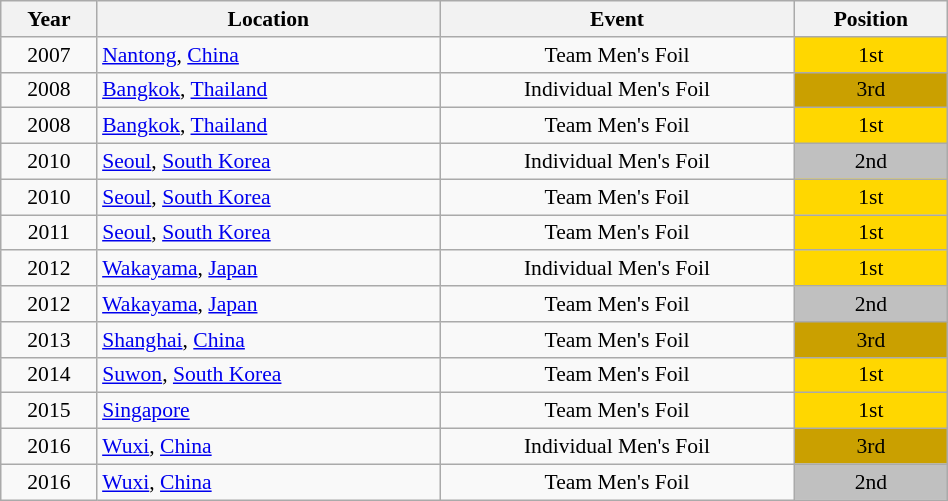<table class="wikitable" width="50%" style="font-size:90%; text-align:center;">
<tr>
<th>Year</th>
<th>Location</th>
<th>Event</th>
<th>Position</th>
</tr>
<tr>
<td>2007</td>
<td rowspan="1" align="left"> <a href='#'>Nantong</a>, <a href='#'>China</a></td>
<td>Team Men's Foil</td>
<td bgcolor="gold">1st</td>
</tr>
<tr>
<td>2008</td>
<td rowspan="1" align="left"> <a href='#'>Bangkok</a>, <a href='#'>Thailand</a></td>
<td>Individual Men's Foil</td>
<td bgcolor="caramel">3rd</td>
</tr>
<tr>
<td>2008</td>
<td rowspan="1" align="left"> <a href='#'>Bangkok</a>, <a href='#'>Thailand</a></td>
<td>Team Men's Foil</td>
<td bgcolor="gold">1st</td>
</tr>
<tr>
<td>2010</td>
<td rowspan="1" align="left"> <a href='#'>Seoul</a>, <a href='#'>South Korea</a></td>
<td>Individual Men's Foil</td>
<td bgcolor="silver">2nd</td>
</tr>
<tr>
<td>2010</td>
<td rowspan="1" align="left"> <a href='#'>Seoul</a>, <a href='#'>South Korea</a></td>
<td>Team Men's Foil</td>
<td bgcolor="gold">1st</td>
</tr>
<tr>
<td>2011</td>
<td rowspan="1" align="left"> <a href='#'>Seoul</a>, <a href='#'>South Korea</a></td>
<td>Team Men's Foil</td>
<td bgcolor="gold">1st</td>
</tr>
<tr>
<td>2012</td>
<td rowspan="1" align="left"> <a href='#'>Wakayama</a>, <a href='#'>Japan</a></td>
<td>Individual Men's Foil</td>
<td bgcolor="gold">1st</td>
</tr>
<tr>
<td>2012</td>
<td rowspan="1" align="left"> <a href='#'>Wakayama</a>, <a href='#'>Japan</a></td>
<td>Team Men's Foil</td>
<td bgcolor="silver">2nd</td>
</tr>
<tr>
<td>2013</td>
<td rowspan="1" align="left"> <a href='#'>Shanghai</a>, <a href='#'>China</a></td>
<td>Team Men's Foil</td>
<td bgcolor="caramel">3rd</td>
</tr>
<tr>
<td>2014</td>
<td rowspan="1" align="left"> <a href='#'>Suwon</a>, <a href='#'>South Korea</a></td>
<td>Team Men's Foil</td>
<td bgcolor="gold">1st</td>
</tr>
<tr>
<td>2015</td>
<td rowspan="1" align="left"> <a href='#'>Singapore</a></td>
<td>Team Men's Foil</td>
<td bgcolor="gold">1st</td>
</tr>
<tr>
<td>2016</td>
<td rowspan="1" align="left"> <a href='#'>Wuxi</a>, <a href='#'>China</a></td>
<td>Individual Men's Foil</td>
<td bgcolor="caramel">3rd</td>
</tr>
<tr>
<td>2016</td>
<td rowspan="1" align="left"> <a href='#'>Wuxi</a>, <a href='#'>China</a></td>
<td>Team Men's Foil</td>
<td bgcolor="silver">2nd</td>
</tr>
</table>
